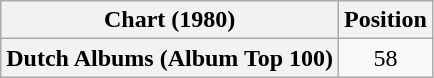<table class="wikitable plainrowheaders">
<tr>
<th scope="col">Chart (1980)</th>
<th scope="col">Position</th>
</tr>
<tr>
<th scope="row">Dutch Albums (Album Top 100)</th>
<td style="text-align:center;">58</td>
</tr>
</table>
